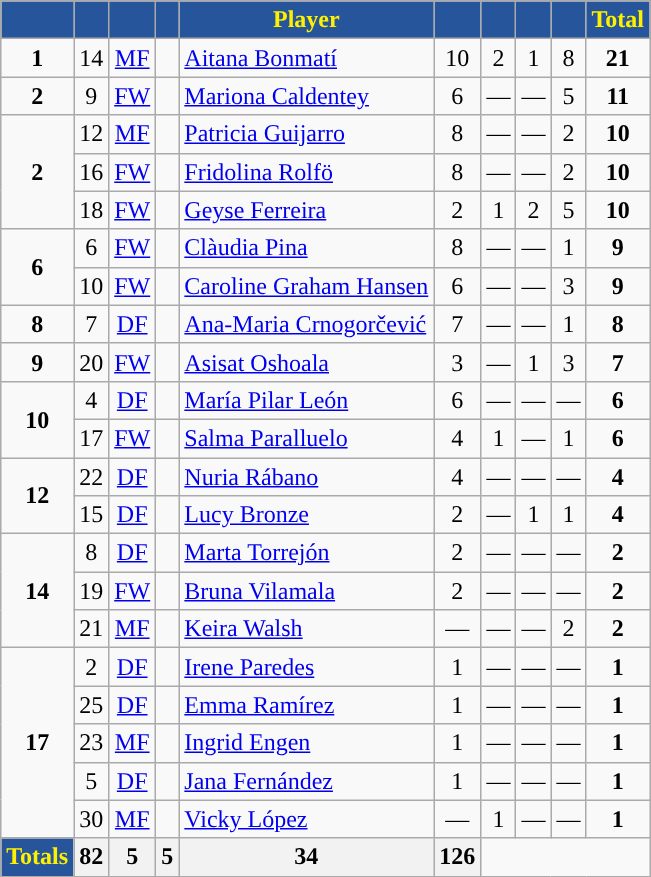<table class="wikitable" style="text-align:center;">
<tr>
<th style="background:#26559B; color:#FFF000; "></th>
<th style="background:#26559B; color:#FFF000; "></th>
<th style="background:#26559B; color:#FFF000; "></th>
<th style="background:#26559B; color:#FFF000; "></th>
<th style="background:#26559B; color:#FFF000; ">Player</th>
<th style="background:#26559B; color:#FFF000; "></th>
<th style="background:#26559B; color:#FFF000; "></th>
<th style="background:#26559B; color:#FFF000; "></th>
<th style="background:#26559B; color:#FFF000; "></th>
<th style="background:#26559B; color:#FFF000; ">Total</th>
</tr>
<tr>
<td><strong>1</strong></td>
<td>14</td>
<td><a href='#'>MF</a></td>
<td></td>
<td style="text-align:left"><a href='#'>Aitana Bonmatí</a></td>
<td>10</td>
<td>2</td>
<td>1</td>
<td>8</td>
<td><strong>21</strong></td>
</tr>
<tr>
<td><strong>2</strong></td>
<td>9</td>
<td><a href='#'>FW</a></td>
<td></td>
<td style="text-align:left"><a href='#'>Mariona Caldentey</a></td>
<td>6</td>
<td>—</td>
<td>—</td>
<td>5</td>
<td><strong>11</strong></td>
</tr>
<tr>
<td rowspan="3"><strong>2</strong></td>
<td>12</td>
<td><a href='#'>MF</a></td>
<td></td>
<td style="text-align:left"><a href='#'>Patricia Guijarro</a></td>
<td>8</td>
<td>—</td>
<td>—</td>
<td>2</td>
<td><strong>10</strong></td>
</tr>
<tr>
<td>16</td>
<td><a href='#'>FW</a></td>
<td></td>
<td style="text-align:left"><a href='#'>Fridolina Rolfö</a></td>
<td>8</td>
<td>—</td>
<td>—</td>
<td>2</td>
<td><strong>10</strong></td>
</tr>
<tr>
<td>18</td>
<td><a href='#'>FW</a></td>
<td></td>
<td style="text-align:left"><a href='#'>Geyse Ferreira</a></td>
<td>2</td>
<td>1</td>
<td>2</td>
<td>5</td>
<td><strong>10</strong></td>
</tr>
<tr>
<td rowspan="2"><strong>6</strong></td>
<td>6</td>
<td><a href='#'>FW</a></td>
<td></td>
<td style="text-align:left"><a href='#'>Clàudia Pina</a></td>
<td>8</td>
<td>—</td>
<td>—</td>
<td>1</td>
<td><strong>9</strong></td>
</tr>
<tr>
<td>10</td>
<td><a href='#'>FW</a></td>
<td></td>
<td style="text-align:left"><a href='#'>Caroline Graham Hansen</a></td>
<td>6</td>
<td>—</td>
<td>—</td>
<td>3</td>
<td><strong>9</strong></td>
</tr>
<tr>
<td><strong>8</strong></td>
<td>7</td>
<td><a href='#'>DF</a></td>
<td></td>
<td style="text-align:left"><a href='#'>Ana-Maria Crnogorčević</a></td>
<td>7</td>
<td>—</td>
<td>—</td>
<td>1</td>
<td><strong>8</strong></td>
</tr>
<tr>
<td><strong>9</strong></td>
<td>20</td>
<td><a href='#'>FW</a></td>
<td></td>
<td style="text-align:left"><a href='#'>Asisat Oshoala</a></td>
<td>3</td>
<td>—</td>
<td>1</td>
<td>3</td>
<td><strong>7</strong></td>
</tr>
<tr>
<td rowspan="2"><strong>10</strong></td>
<td>4</td>
<td><a href='#'>DF</a></td>
<td></td>
<td style="text-align:left"><a href='#'>María Pilar León</a></td>
<td>6</td>
<td>—</td>
<td>—</td>
<td>—</td>
<td><strong>6</strong></td>
</tr>
<tr>
<td>17</td>
<td><a href='#'>FW</a></td>
<td></td>
<td style="text-align:left"><a href='#'>Salma Paralluelo</a></td>
<td>4</td>
<td>1</td>
<td>—</td>
<td>1</td>
<td><strong>6</strong></td>
</tr>
<tr>
<td rowspan="2"><strong>12</strong></td>
<td>22</td>
<td><a href='#'>DF</a></td>
<td></td>
<td style="text-align:left"><a href='#'>Nuria Rábano</a></td>
<td>4</td>
<td>—</td>
<td>—</td>
<td>—</td>
<td><strong>4</strong></td>
</tr>
<tr>
<td>15</td>
<td><a href='#'>DF</a></td>
<td></td>
<td style="text-align:left"><a href='#'>Lucy Bronze</a></td>
<td>2</td>
<td>—</td>
<td>1</td>
<td>1</td>
<td><strong>4</strong></td>
</tr>
<tr>
<td rowspan="3"><strong>14</strong></td>
<td>8</td>
<td><a href='#'>DF</a></td>
<td></td>
<td style="text-align:left"><a href='#'>Marta Torrejón</a></td>
<td>2</td>
<td>—</td>
<td>—</td>
<td>—</td>
<td><strong>2</strong></td>
</tr>
<tr>
<td>19</td>
<td><a href='#'>FW</a></td>
<td></td>
<td style="text-align:left"><a href='#'>Bruna Vilamala</a></td>
<td>2</td>
<td>—</td>
<td>—</td>
<td>—</td>
<td><strong>2</strong></td>
</tr>
<tr>
<td>21</td>
<td><a href='#'>MF</a></td>
<td></td>
<td style="text-align:left"><a href='#'>Keira Walsh</a></td>
<td>—</td>
<td>—</td>
<td>—</td>
<td>2</td>
<td><strong>2</strong></td>
</tr>
<tr>
<td rowspan="5"><strong>17</strong></td>
<td>2</td>
<td><a href='#'>DF</a></td>
<td></td>
<td style="text-align:left"><a href='#'>Irene Paredes</a></td>
<td>1</td>
<td>—</td>
<td>—</td>
<td>—</td>
<td><strong>1</strong></td>
</tr>
<tr>
<td>25</td>
<td><a href='#'>DF</a></td>
<td></td>
<td style="text-align:left"><a href='#'>Emma Ramírez</a></td>
<td>1</td>
<td>—</td>
<td>—</td>
<td>—</td>
<td><strong>1</strong></td>
</tr>
<tr>
<td>23</td>
<td><a href='#'>MF</a></td>
<td></td>
<td style="text-align:left"><a href='#'>Ingrid Engen</a></td>
<td>1</td>
<td>—</td>
<td>—</td>
<td>—</td>
<td><strong>1</strong></td>
</tr>
<tr>
<td>5</td>
<td><a href='#'>DF</a></td>
<td></td>
<td style="text-align:left"><a href='#'>Jana Fernández</a></td>
<td>1</td>
<td>—</td>
<td>—</td>
<td>—</td>
<td><strong>1</strong></td>
</tr>
<tr>
<td>30</td>
<td><a href='#'>MF</a></td>
<td></td>
<td style="text-align:left"><a href='#'>Vicky López</a></td>
<td>—</td>
<td>1</td>
<td>—</td>
<td>—</td>
<td><strong>1</strong></td>
</tr>
<tr>
<th style="background:#26559B; color:#FFF000; "><strong>Totals</strong></th>
<th><strong>82</strong></th>
<th><strong>5</strong></th>
<th><strong>5</strong></th>
<th><strong>34</strong></th>
<th><strong>126</strong></th>
</tr>
</table>
